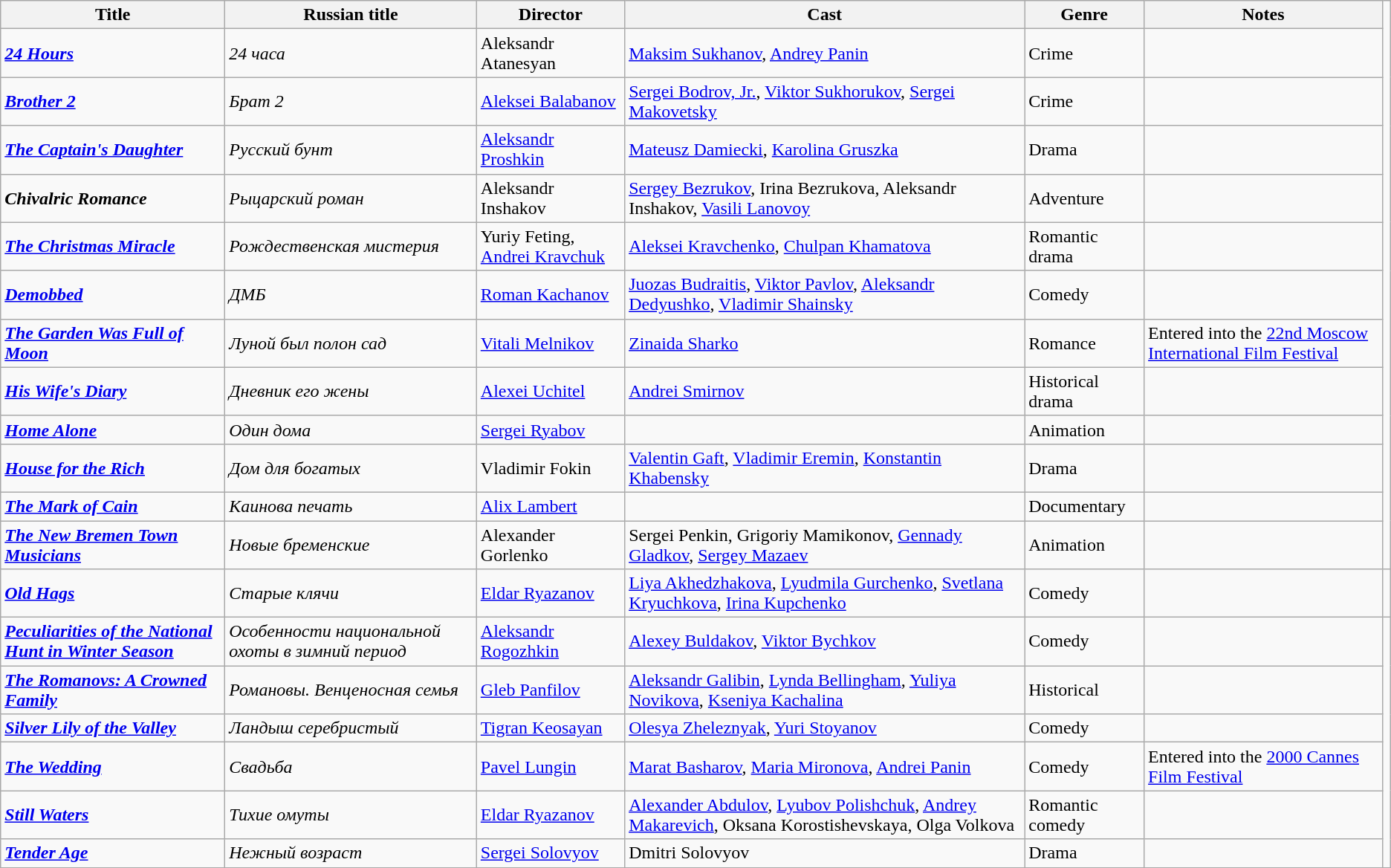<table class="wikitable sortable">
<tr>
<th>Title</th>
<th>Russian title</th>
<th>Director</th>
<th>Cast</th>
<th>Genre</th>
<th>Notes</th>
</tr>
<tr>
<td><strong><em><a href='#'>24 Hours</a></em></strong></td>
<td><em>24 часа</em></td>
<td>Aleksandr Atanesyan</td>
<td><a href='#'>Maksim Sukhanov</a>, <a href='#'>Andrey Panin</a></td>
<td>Crime</td>
<td></td>
</tr>
<tr>
<td><strong><em><a href='#'>Brother 2</a></em></strong></td>
<td><em>Брат 2</em></td>
<td><a href='#'>Aleksei Balabanov</a></td>
<td><a href='#'>Sergei Bodrov, Jr.</a>, <a href='#'>Viktor Sukhorukov</a>, <a href='#'>Sergei Makovetsky</a></td>
<td>Crime</td>
<td></td>
</tr>
<tr>
<td><strong><em><a href='#'>The Captain's Daughter</a></em></strong></td>
<td><em>Русский бунт</em></td>
<td><a href='#'>Aleksandr Proshkin</a></td>
<td><a href='#'>Mateusz Damiecki</a>, <a href='#'>Karolina Gruszka</a></td>
<td>Drama</td>
<td></td>
</tr>
<tr>
<td><strong><em>Chivalric Romance</em></strong></td>
<td><em>Рыцарский роман</em></td>
<td>Aleksandr Inshakov</td>
<td><a href='#'>Sergey Bezrukov</a>, Irina Bezrukova, Aleksandr Inshakov, <a href='#'>Vasili Lanovoy</a></td>
<td>Adventure</td>
<td></td>
</tr>
<tr>
<td><strong><em><a href='#'>The Christmas Miracle</a></em></strong></td>
<td><em>Рождественская мистерия</em></td>
<td>Yuriy Feting, <a href='#'>Andrei Kravchuk</a></td>
<td><a href='#'>Aleksei Kravchenko</a>, <a href='#'>Chulpan Khamatova</a></td>
<td>Romantic drama</td>
<td></td>
</tr>
<tr>
<td><strong><em><a href='#'>Demobbed</a></em></strong></td>
<td><em>ДМБ</em></td>
<td><a href='#'>Roman Kachanov</a></td>
<td><a href='#'>Juozas Budraitis</a>, <a href='#'>Viktor Pavlov</a>, <a href='#'>Aleksandr Dedyushko</a>, <a href='#'>Vladimir Shainsky</a></td>
<td>Comedy</td>
<td></td>
</tr>
<tr>
<td><strong><em><a href='#'>The Garden Was Full of Moon</a></em></strong></td>
<td><em>Луной был полон сад</em></td>
<td><a href='#'>Vitali Melnikov</a></td>
<td><a href='#'>Zinaida Sharko</a></td>
<td>Romance</td>
<td>Entered into the <a href='#'>22nd Moscow International Film Festival</a></td>
</tr>
<tr>
<td><strong><em><a href='#'>His Wife's Diary</a></em></strong></td>
<td><em>Дневник его жены</em></td>
<td><a href='#'>Alexei Uchitel</a></td>
<td><a href='#'>Andrei Smirnov</a></td>
<td>Historical drama</td>
<td></td>
</tr>
<tr>
<td><strong><em><a href='#'>Home Alone</a></em></strong></td>
<td><em>Один дома</em></td>
<td><a href='#'>Sergei Ryabov</a></td>
<td></td>
<td>Animation</td>
<td></td>
</tr>
<tr>
<td><strong><em><a href='#'>House for the Rich</a></em></strong></td>
<td><em>Дом для богатых</em></td>
<td>Vladimir Fokin</td>
<td><a href='#'>Valentin Gaft</a>, <a href='#'>Vladimir Eremin</a>, <a href='#'>Konstantin Khabensky</a></td>
<td>Drama</td>
<td></td>
</tr>
<tr>
<td><strong><em><a href='#'>The Mark of Cain</a></em></strong></td>
<td><em>Каинова печать</em></td>
<td><a href='#'>Alix Lambert</a></td>
<td></td>
<td>Documentary</td>
<td></td>
</tr>
<tr>
<td><strong><em><a href='#'>The New Bremen Town Musicians</a></em></strong></td>
<td><em>Новые бременские</em></td>
<td>Alexander Gorlenko</td>
<td>Sergei Penkin, Grigoriy Mamikonov, <a href='#'>Gennady Gladkov</a>, <a href='#'>Sergey Mazaev</a></td>
<td>Animation</td>
<td></td>
</tr>
<tr ]>
<td><strong><em><a href='#'>Old Hags</a></em></strong></td>
<td><em>Старые клячи</em></td>
<td><a href='#'>Eldar Ryazanov</a></td>
<td><a href='#'>Liya Akhedzhakova</a>, <a href='#'>Lyudmila Gurchenko</a>, <a href='#'>Svetlana Kryuchkova</a>, <a href='#'>Irina Kupchenko</a></td>
<td>Comedy</td>
<td></td>
<td></td>
</tr>
<tr>
<td><strong><em><a href='#'>Peculiarities of the National Hunt in Winter Season</a></em></strong></td>
<td><em>Особенности национальной охоты в зимний период</em></td>
<td><a href='#'>Aleksandr Rogozhkin</a></td>
<td><a href='#'>Alexey Buldakov</a>, <a href='#'>Viktor Bychkov</a></td>
<td>Comedy</td>
<td></td>
</tr>
<tr>
<td><strong><em><a href='#'>The Romanovs: A Crowned Family</a></em></strong></td>
<td><em>Романовы. Венценосная семья</em></td>
<td><a href='#'>Gleb Panfilov</a></td>
<td><a href='#'>Aleksandr Galibin</a>, <a href='#'>Lynda Bellingham</a>, <a href='#'>Yuliya Novikova</a>, <a href='#'>Kseniya Kachalina</a></td>
<td>Historical</td>
<td></td>
</tr>
<tr>
<td><strong><em><a href='#'>Silver Lily of the Valley</a></em></strong></td>
<td><em>Ландыш серебристый</em></td>
<td><a href='#'>Tigran Keosayan</a></td>
<td><a href='#'>Olesya Zheleznyak</a>, <a href='#'>Yuri Stoyanov</a></td>
<td>Comedy</td>
<td></td>
</tr>
<tr>
<td><strong><em><a href='#'>The Wedding</a></em></strong></td>
<td><em>Свадьба</em></td>
<td><a href='#'>Pavel Lungin</a></td>
<td><a href='#'>Marat Basharov</a>, <a href='#'>Maria Mironova</a>, <a href='#'>Andrei Panin</a></td>
<td>Comedy</td>
<td>Entered into the <a href='#'>2000 Cannes Film Festival</a></td>
</tr>
<tr>
<td><strong><em><a href='#'>Still Waters</a></em></strong></td>
<td><em>Тихие омуты</em></td>
<td><a href='#'>Eldar Ryazanov</a></td>
<td><a href='#'>Alexander Abdulov</a>, <a href='#'>Lyubov Polishchuk</a>, <a href='#'>Andrey Makarevich</a>, Oksana Korostishevskaya, Olga Volkova</td>
<td>Romantic comedy</td>
<td></td>
</tr>
<tr>
<td><strong><em><a href='#'>Tender Age</a></em></strong></td>
<td><em>Нежный возраст</em></td>
<td><a href='#'>Sergei Solovyov</a></td>
<td>Dmitri Solovyov</td>
<td>Drama</td>
<td></td>
</tr>
<tr>
</tr>
</table>
